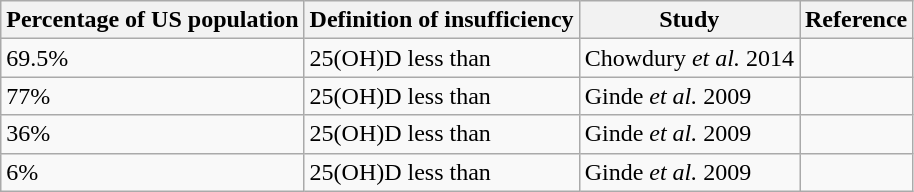<table class="wikitable">
<tr>
<th>Percentage of US population</th>
<th>Definition of insufficiency</th>
<th>Study</th>
<th>Reference</th>
</tr>
<tr>
<td>69.5%</td>
<td>25(OH)D less than </td>
<td>Chowdury <em>et al.</em> 2014</td>
<td></td>
</tr>
<tr>
<td>77%</td>
<td>25(OH)D less than </td>
<td>Ginde <em>et al.</em> 2009</td>
<td></td>
</tr>
<tr>
<td>36%</td>
<td>25(OH)D less than </td>
<td>Ginde <em>et al.</em> 2009</td>
<td></td>
</tr>
<tr>
<td>6%</td>
<td>25(OH)D less than </td>
<td>Ginde <em>et al.</em> 2009</td>
<td></td>
</tr>
</table>
